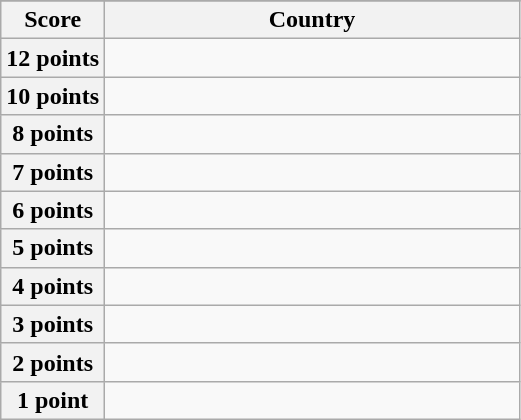<table class="wikitable">
<tr>
</tr>
<tr>
<th scope="col" width="20%">Score</th>
<th scope="col">Country</th>
</tr>
<tr>
<th scope="row">12 points</th>
<td></td>
</tr>
<tr>
<th scope="row">10 points</th>
<td></td>
</tr>
<tr>
<th scope="row">8 points</th>
<td></td>
</tr>
<tr>
<th scope="row">7 points</th>
<td></td>
</tr>
<tr>
<th scope="row">6 points</th>
<td></td>
</tr>
<tr>
<th scope="row">5 points</th>
<td></td>
</tr>
<tr>
<th scope="row">4 points</th>
<td></td>
</tr>
<tr>
<th scope="row">3 points</th>
<td></td>
</tr>
<tr>
<th scope="row">2 points</th>
<td></td>
</tr>
<tr>
<th scope="row">1 point</th>
<td></td>
</tr>
</table>
